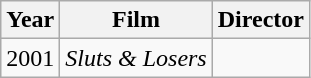<table class="wikitable">
<tr>
<th>Year</th>
<th>Film</th>
<th>Director</th>
</tr>
<tr>
<td>2001</td>
<td><em>Sluts & Losers</em></td>
<td></td>
</tr>
</table>
